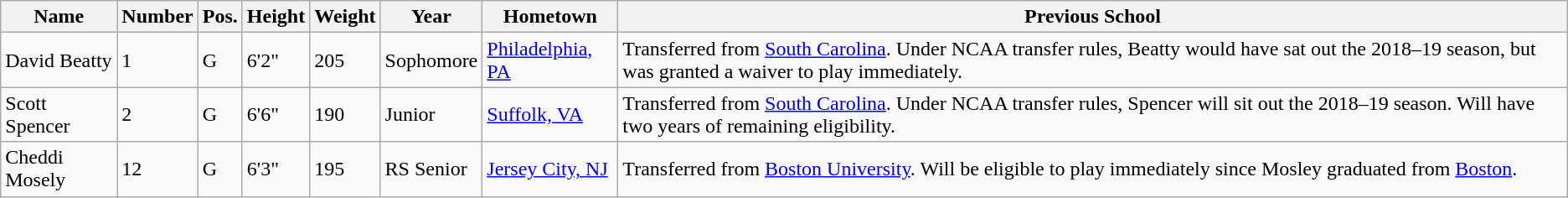<table class="wikitable sortable" border="1">
<tr>
<th>Name</th>
<th>Number</th>
<th>Pos.</th>
<th>Height</th>
<th>Weight</th>
<th>Year</th>
<th>Hometown</th>
<th class="unsortable">Previous School</th>
</tr>
<tr>
<td>David Beatty</td>
<td>1</td>
<td>G</td>
<td>6'2"</td>
<td>205</td>
<td>Sophomore</td>
<td><a href='#'>Philadelphia, PA</a></td>
<td>Transferred from <a href='#'>South Carolina</a>. Under NCAA transfer rules, Beatty would have sat out the 2018–19 season, but was granted a waiver to play immediately.</td>
</tr>
<tr>
<td>Scott Spencer</td>
<td>2</td>
<td>G</td>
<td>6'6"</td>
<td>190</td>
<td>Junior</td>
<td><a href='#'>Suffolk, VA</a></td>
<td>Transferred from <a href='#'>South Carolina</a>. Under NCAA transfer rules, Spencer will sit out the 2018–19 season. Will have two years of remaining eligibility.</td>
</tr>
<tr>
<td>Cheddi Mosely</td>
<td>12</td>
<td>G</td>
<td>6'3"</td>
<td>195</td>
<td>RS Senior</td>
<td><a href='#'>Jersey City, NJ</a></td>
<td>Transferred from <a href='#'>Boston University</a>. Will be eligible to play immediately since Mosley graduated from <a href='#'>Boston</a>.</td>
</tr>
</table>
